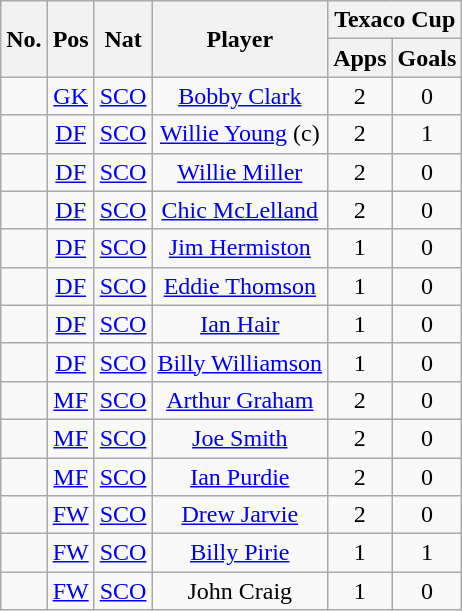<table class="wikitable sortable" style="text-align: center;">
<tr>
<th rowspan="2"><abbr>No.</abbr></th>
<th rowspan="2"><abbr>Pos</abbr></th>
<th rowspan="2"><abbr>Nat</abbr></th>
<th rowspan="2">Player</th>
<th colspan="2">Texaco Cup</th>
</tr>
<tr>
<th>Apps</th>
<th>Goals</th>
</tr>
<tr>
<td></td>
<td><a href='#'>GK</a></td>
<td> <a href='#'>SCO</a></td>
<td><a href='#'>Bobby Clark</a></td>
<td>2</td>
<td>0</td>
</tr>
<tr>
<td></td>
<td><a href='#'>DF</a></td>
<td> <a href='#'>SCO</a></td>
<td><a href='#'>Willie Young</a> (c)</td>
<td>2</td>
<td>1</td>
</tr>
<tr>
<td></td>
<td><a href='#'>DF</a></td>
<td> <a href='#'>SCO</a></td>
<td><a href='#'>Willie Miller</a></td>
<td>2</td>
<td>0</td>
</tr>
<tr>
<td></td>
<td><a href='#'>DF</a></td>
<td> <a href='#'>SCO</a></td>
<td><a href='#'>Chic McLelland</a></td>
<td>2</td>
<td>0</td>
</tr>
<tr>
<td></td>
<td><a href='#'>DF</a></td>
<td> <a href='#'>SCO</a></td>
<td><a href='#'>Jim Hermiston</a></td>
<td>1</td>
<td>0</td>
</tr>
<tr>
<td></td>
<td><a href='#'>DF</a></td>
<td> <a href='#'>SCO</a></td>
<td><a href='#'>Eddie Thomson</a></td>
<td>1</td>
<td>0</td>
</tr>
<tr>
<td></td>
<td><a href='#'>DF</a></td>
<td> <a href='#'>SCO</a></td>
<td><a href='#'>Ian Hair</a></td>
<td>1</td>
<td>0</td>
</tr>
<tr>
<td></td>
<td><a href='#'>DF</a></td>
<td> <a href='#'>SCO</a></td>
<td><a href='#'>Billy Williamson</a></td>
<td>1</td>
<td>0</td>
</tr>
<tr>
<td></td>
<td><a href='#'>MF</a></td>
<td> <a href='#'>SCO</a></td>
<td><a href='#'>Arthur Graham</a></td>
<td>2</td>
<td>0</td>
</tr>
<tr>
<td></td>
<td><a href='#'>MF</a></td>
<td> <a href='#'>SCO</a></td>
<td><a href='#'>Joe Smith</a></td>
<td>2</td>
<td>0</td>
</tr>
<tr>
<td></td>
<td><a href='#'>MF</a></td>
<td> <a href='#'>SCO</a></td>
<td><a href='#'>Ian Purdie</a></td>
<td>2</td>
<td>0</td>
</tr>
<tr>
<td></td>
<td><a href='#'>FW</a></td>
<td> <a href='#'>SCO</a></td>
<td><a href='#'>Drew Jarvie</a></td>
<td>2</td>
<td>0</td>
</tr>
<tr>
<td></td>
<td><a href='#'>FW</a></td>
<td> <a href='#'>SCO</a></td>
<td><a href='#'>Billy Pirie</a></td>
<td>1</td>
<td>1</td>
</tr>
<tr>
<td></td>
<td><a href='#'>FW</a></td>
<td> <a href='#'>SCO</a></td>
<td>John Craig</td>
<td>1</td>
<td>0</td>
</tr>
</table>
